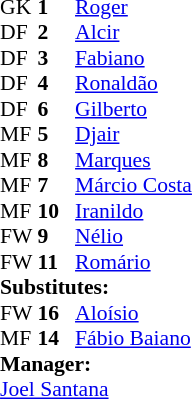<table style="font-size:90%; margin:0.2em auto;" cellspacing="0" cellpadding="0">
<tr>
<th width="25"></th>
<th width="25"></th>
</tr>
<tr>
<td>GK</td>
<td><strong>1</strong></td>
<td><a href='#'>Roger</a></td>
</tr>
<tr>
<td>DF</td>
<td><strong>2</strong></td>
<td><a href='#'>Alcir</a> </td>
</tr>
<tr>
<td>DF</td>
<td><strong>3</strong></td>
<td><a href='#'>Fabiano</a></td>
</tr>
<tr>
<td>DF</td>
<td><strong>4</strong></td>
<td><a href='#'>Ronaldão</a></td>
</tr>
<tr>
<td>DF</td>
<td><strong>6</strong></td>
<td><a href='#'>Gilberto</a></td>
</tr>
<tr>
<td>MF</td>
<td><strong>5</strong></td>
<td><a href='#'>Djair</a></td>
</tr>
<tr>
<td>MF</td>
<td><strong>8</strong></td>
<td><a href='#'>Marques</a></td>
</tr>
<tr>
<td>MF</td>
<td><strong>7</strong></td>
<td><a href='#'>Márcio Costa</a></td>
</tr>
<tr>
<td>MF</td>
<td><strong>10</strong></td>
<td><a href='#'>Iranildo</a></td>
</tr>
<tr>
<td>FW</td>
<td><strong>9</strong></td>
<td><a href='#'>Nélio</a> </td>
</tr>
<tr>
<td>FW</td>
<td><strong>11</strong></td>
<td><a href='#'>Romário</a> </td>
</tr>
<tr>
<td colspan=3><strong>Substitutes:</strong></td>
</tr>
<tr>
<td>FW</td>
<td><strong>16</strong></td>
<td><a href='#'>Aloísio</a></td>
<td></td>
<td></td>
</tr>
<tr>
<td>MF</td>
<td><strong>14</strong></td>
<td><a href='#'>Fábio Baiano</a></td>
<td></td>
<td></td>
</tr>
<tr>
<td colspan=3><strong>Manager:</strong></td>
</tr>
<tr>
<td colspan=4><a href='#'>Joel Santana</a></td>
</tr>
</table>
